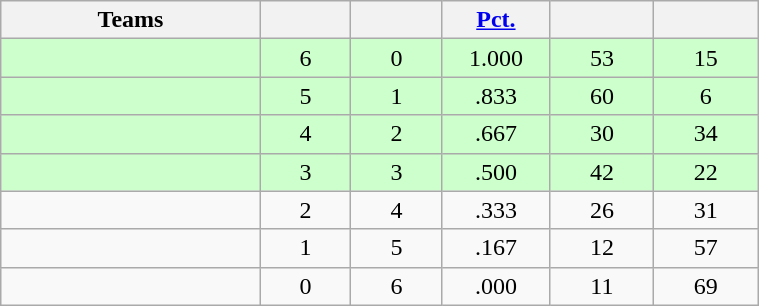<table class="wikitable" width="40%" style="text-align:center;">
<tr>
<th width="20%">Teams</th>
<th width="7%"></th>
<th width="7%"></th>
<th width="8%"><a href='#'>Pct.</a></th>
<th width="8%"></th>
<th width="8%"></th>
</tr>
<tr bgcolor="ccffcc">
<td align=left></td>
<td>6</td>
<td>0</td>
<td>1.000</td>
<td>53</td>
<td>15</td>
</tr>
<tr bgcolor="ccffcc">
<td align=left></td>
<td>5</td>
<td>1</td>
<td>.833</td>
<td>60</td>
<td>6</td>
</tr>
<tr bgcolor="ccffcc">
<td align=left></td>
<td>4</td>
<td>2</td>
<td>.667</td>
<td>30</td>
<td>34</td>
</tr>
<tr bgcolor="ccffcc">
<td align=left></td>
<td>3</td>
<td>3</td>
<td>.500</td>
<td>42</td>
<td>22</td>
</tr>
<tr>
<td align=left></td>
<td>2</td>
<td>4</td>
<td>.333</td>
<td>26</td>
<td>31</td>
</tr>
<tr>
<td align=left></td>
<td>1</td>
<td>5</td>
<td>.167</td>
<td>12</td>
<td>57</td>
</tr>
<tr>
<td align=left></td>
<td>0</td>
<td>6</td>
<td>.000</td>
<td>11</td>
<td>69</td>
</tr>
</table>
